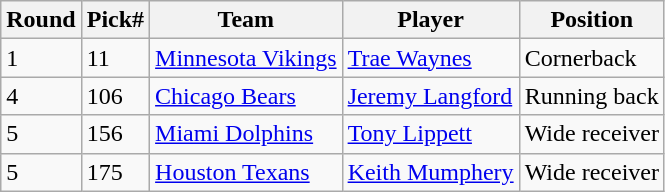<table class="wikitable">
<tr>
<th><strong>Round</strong></th>
<th><strong>Pick#</strong></th>
<th><strong>Team</strong></th>
<th><strong>Player</strong></th>
<th><strong>Position</strong></th>
</tr>
<tr>
<td>1</td>
<td>11</td>
<td><a href='#'>Minnesota Vikings</a></td>
<td><a href='#'>Trae Waynes</a></td>
<td>Cornerback</td>
</tr>
<tr>
<td>4</td>
<td>106</td>
<td><a href='#'>Chicago Bears</a></td>
<td><a href='#'>Jeremy Langford</a></td>
<td>Running back</td>
</tr>
<tr>
<td>5</td>
<td>156</td>
<td><a href='#'>Miami Dolphins</a></td>
<td><a href='#'>Tony Lippett</a></td>
<td>Wide receiver</td>
</tr>
<tr>
<td>5</td>
<td>175</td>
<td><a href='#'>Houston Texans</a></td>
<td><a href='#'>Keith Mumphery</a></td>
<td>Wide receiver</td>
</tr>
</table>
